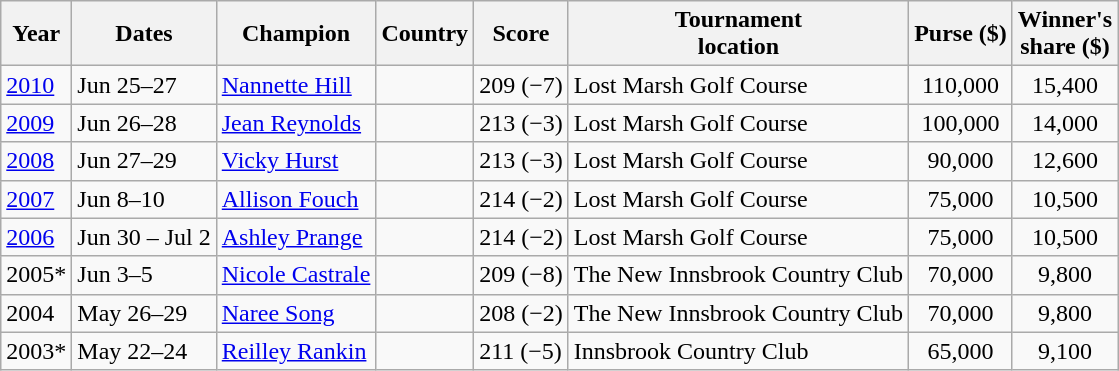<table class="wikitable">
<tr>
<th>Year</th>
<th>Dates</th>
<th>Champion</th>
<th>Country</th>
<th>Score</th>
<th>Tournament<br>location</th>
<th>Purse ($)</th>
<th>Winner's<br>share ($)</th>
</tr>
<tr>
<td><a href='#'>2010</a></td>
<td>Jun 25–27</td>
<td><a href='#'>Nannette Hill</a></td>
<td></td>
<td>209 (−7)</td>
<td>Lost Marsh Golf Course</td>
<td align=center>110,000</td>
<td align=center>15,400</td>
</tr>
<tr>
<td><a href='#'>2009</a></td>
<td>Jun 26–28</td>
<td><a href='#'>Jean Reynolds</a></td>
<td></td>
<td>213 (−3)</td>
<td>Lost Marsh Golf Course</td>
<td align=center>100,000</td>
<td align=center>14,000</td>
</tr>
<tr>
<td><a href='#'>2008</a></td>
<td>Jun 27–29</td>
<td><a href='#'>Vicky Hurst</a></td>
<td></td>
<td>213 (−3)</td>
<td>Lost Marsh Golf Course</td>
<td align=center>90,000</td>
<td align=center>12,600</td>
</tr>
<tr>
<td><a href='#'>2007</a></td>
<td>Jun 8–10</td>
<td><a href='#'>Allison Fouch</a></td>
<td></td>
<td>214 (−2)</td>
<td>Lost Marsh Golf Course</td>
<td align=center>75,000</td>
<td align=center>10,500</td>
</tr>
<tr>
<td><a href='#'>2006</a></td>
<td>Jun 30 – Jul 2</td>
<td><a href='#'>Ashley Prange</a></td>
<td></td>
<td>214 (−2)</td>
<td>Lost Marsh Golf Course</td>
<td align=center>75,000</td>
<td align=center>10,500</td>
</tr>
<tr>
<td>2005*</td>
<td>Jun 3–5</td>
<td><a href='#'>Nicole Castrale</a></td>
<td></td>
<td>209 (−8)</td>
<td>The New Innsbrook Country Club</td>
<td align=center>70,000</td>
<td align=center>9,800</td>
</tr>
<tr>
<td>2004</td>
<td>May 26–29</td>
<td><a href='#'>Naree Song</a></td>
<td></td>
<td>208 (−2)</td>
<td>The New Innsbrook Country Club</td>
<td align=center>70,000</td>
<td align=center>9,800</td>
</tr>
<tr>
<td>2003*</td>
<td>May 22–24</td>
<td><a href='#'>Reilley Rankin</a></td>
<td></td>
<td>211 (−5)</td>
<td>Innsbrook Country Club</td>
<td align=center>65,000</td>
<td align=center>9,100</td>
</tr>
</table>
